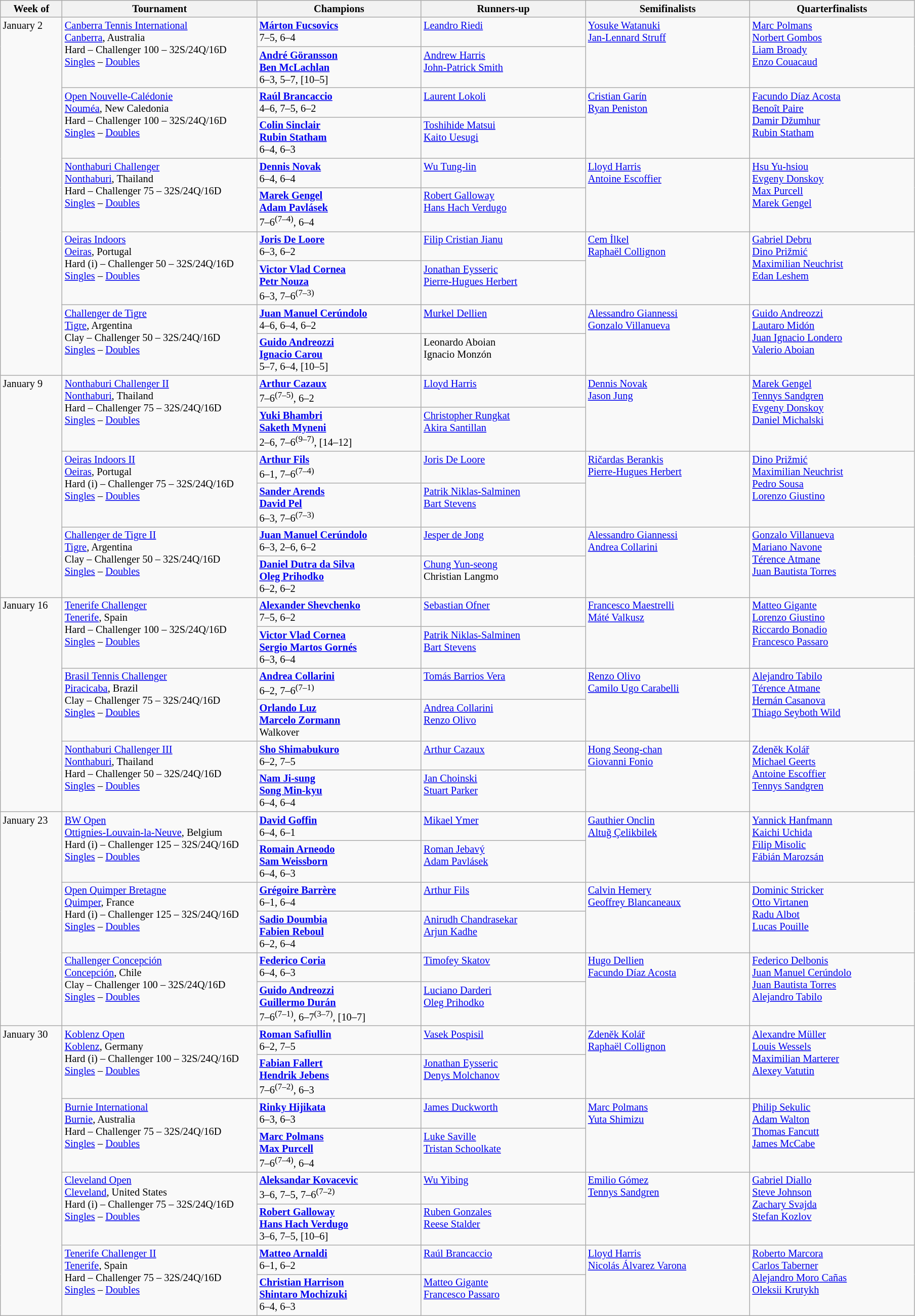<table class="wikitable" style="font-size:85%;">
<tr>
<th width="75">Week of</th>
<th width="250">Tournament</th>
<th width="210">Champions</th>
<th width="210">Runners-up</th>
<th width="210">Semifinalists</th>
<th width="210">Quarterfinalists</th>
</tr>
<tr style="vertical-align:top">
<td rowspan=10>January 2</td>
<td rowspan=2><a href='#'>Canberra Tennis International</a><br><a href='#'>Canberra</a>, Australia <br> Hard – Challenger 100 – 32S/24Q/16D<br><a href='#'>Singles</a> – <a href='#'>Doubles</a></td>
<td> <strong><a href='#'>Márton Fucsovics</a></strong><br>7–5, 6–4</td>
<td> <a href='#'>Leandro Riedi</a></td>
<td rowspan=2> <a href='#'>Yosuke Watanuki</a> <br>  <a href='#'>Jan-Lennard Struff</a></td>
<td rowspan=2> <a href='#'>Marc Polmans</a> <br> <a href='#'>Norbert Gombos</a> <br> <a href='#'>Liam Broady</a> <br>  <a href='#'>Enzo Couacaud</a></td>
</tr>
<tr style="vertical-align:top">
<td> <strong><a href='#'>André Göransson</a></strong><br> <strong><a href='#'>Ben McLachlan</a></strong><br>6–3, 5–7, [10–5]</td>
<td> <a href='#'>Andrew Harris</a><br> <a href='#'>John-Patrick Smith</a></td>
</tr>
<tr style="vertical-align:top">
<td rowspan=2><a href='#'>Open Nouvelle-Calédonie</a><br><a href='#'>Nouméa</a>, New Caledonia <br> Hard – Challenger 100 – 32S/24Q/16D<br><a href='#'>Singles</a> – <a href='#'>Doubles</a></td>
<td> <strong><a href='#'>Raúl Brancaccio</a></strong><br>4–6, 7–5, 6–2</td>
<td> <a href='#'>Laurent Lokoli</a></td>
<td rowspan=2> <a href='#'>Cristian Garín</a> <br>  <a href='#'>Ryan Peniston</a></td>
<td rowspan=2> <a href='#'>Facundo Díaz Acosta</a> <br> <a href='#'>Benoît Paire</a> <br> <a href='#'>Damir Džumhur</a> <br>  <a href='#'>Rubin Statham</a></td>
</tr>
<tr style="vertical-align:top">
<td> <strong><a href='#'>Colin Sinclair</a></strong><br> <strong><a href='#'>Rubin Statham</a></strong><br>6–4, 6–3</td>
<td> <a href='#'>Toshihide Matsui</a><br> <a href='#'>Kaito Uesugi</a></td>
</tr>
<tr style="vertical-align:top">
<td rowspan=2><a href='#'>Nonthaburi Challenger</a><br><a href='#'>Nonthaburi</a>, Thailand <br> Hard – Challenger 75 – 32S/24Q/16D<br><a href='#'>Singles</a> – <a href='#'>Doubles</a></td>
<td> <strong><a href='#'>Dennis Novak</a></strong><br>6–4, 6–4</td>
<td> <a href='#'>Wu Tung-lin</a></td>
<td rowspan=2> <a href='#'>Lloyd Harris</a> <br>  <a href='#'>Antoine Escoffier</a></td>
<td rowspan=2> <a href='#'>Hsu Yu-hsiou</a> <br><a href='#'>Evgeny Donskoy</a> <br> <a href='#'>Max Purcell</a> <br>  <a href='#'>Marek Gengel</a></td>
</tr>
<tr style="vertical-align:top">
<td> <strong><a href='#'>Marek Gengel</a></strong><br> <strong><a href='#'>Adam Pavlásek</a></strong><br>7–6<sup>(7–4)</sup>, 6–4</td>
<td> <a href='#'>Robert Galloway</a><br> <a href='#'>Hans Hach Verdugo</a></td>
</tr>
<tr style="vertical-align:top">
<td rowspan=2><a href='#'>Oeiras Indoors</a><br><a href='#'>Oeiras</a>, Portugal <br> Hard (i) – Challenger 50 – 32S/24Q/16D<br><a href='#'>Singles</a> – <a href='#'>Doubles</a></td>
<td> <strong><a href='#'>Joris De Loore</a></strong><br>6–3, 6–2</td>
<td> <a href='#'>Filip Cristian Jianu</a></td>
<td rowspan=2> <a href='#'>Cem İlkel</a> <br>  <a href='#'>Raphaël Collignon</a></td>
<td rowspan=2> <a href='#'>Gabriel Debru</a> <br> <a href='#'>Dino Prižmić</a> <br> <a href='#'>Maximilian Neuchrist</a> <br>  <a href='#'>Edan Leshem</a></td>
</tr>
<tr style="vertical-align:top">
<td> <strong><a href='#'>Victor Vlad Cornea</a></strong><br> <strong><a href='#'>Petr Nouza</a></strong><br>6–3, 7–6<sup>(7–3)</sup></td>
<td> <a href='#'>Jonathan Eysseric</a><br> <a href='#'>Pierre-Hugues Herbert</a></td>
</tr>
<tr style="vertical-align:top">
<td rowspan=2><a href='#'>Challenger de Tigre</a><br><a href='#'>Tigre</a>, Argentina <br> Clay – Challenger 50 – 32S/24Q/16D<br><a href='#'>Singles</a> – <a href='#'>Doubles</a></td>
<td> <strong><a href='#'>Juan Manuel Cerúndolo</a></strong><br>4–6, 6–4, 6–2</td>
<td> <a href='#'>Murkel Dellien</a></td>
<td rowspan=2> <a href='#'>Alessandro Giannessi</a> <br>  <a href='#'>Gonzalo Villanueva</a></td>
<td rowspan=2> <a href='#'>Guido Andreozzi</a> <br> <a href='#'>Lautaro Midón</a> <br> <a href='#'>Juan Ignacio Londero</a> <br>  <a href='#'>Valerio Aboian</a></td>
</tr>
<tr style="vertical-align:top">
<td> <strong><a href='#'>Guido Andreozzi</a></strong><br> <strong><a href='#'>Ignacio Carou</a></strong><br>5–7, 6–4, [10–5]</td>
<td> Leonardo Aboian<br> Ignacio Monzón</td>
</tr>
<tr style="vertical-align:top">
<td rowspan=6>January 9</td>
<td rowspan=2><a href='#'>Nonthaburi Challenger II</a><br><a href='#'>Nonthaburi</a>, Thailand <br> Hard – Challenger 75 – 32S/24Q/16D<br><a href='#'>Singles</a> – <a href='#'>Doubles</a></td>
<td> <strong><a href='#'>Arthur Cazaux</a></strong><br>7–6<sup>(7–5)</sup>, 6–2</td>
<td> <a href='#'>Lloyd Harris</a></td>
<td rowspan=2> <a href='#'>Dennis Novak</a> <br>  <a href='#'>Jason Jung</a></td>
<td rowspan=2> <a href='#'>Marek Gengel</a> <br> <a href='#'>Tennys Sandgren</a> <br><a href='#'>Evgeny Donskoy</a> <br>  <a href='#'>Daniel Michalski</a></td>
</tr>
<tr style="vertical-align:top">
<td> <strong><a href='#'>Yuki Bhambri</a></strong><br> <strong><a href='#'>Saketh Myneni</a></strong><br>2–6, 7–6<sup>(9–7)</sup>, [14–12]</td>
<td> <a href='#'>Christopher Rungkat</a><br> <a href='#'>Akira Santillan</a></td>
</tr>
<tr style="vertical-align:top">
<td rowspan=2><a href='#'>Oeiras Indoors II</a><br><a href='#'>Oeiras</a>, Portugal <br> Hard (i) – Challenger 75 – 32S/24Q/16D<br><a href='#'>Singles</a> – <a href='#'>Doubles</a></td>
<td> <strong><a href='#'>Arthur Fils</a></strong><br>6–1, 7–6<sup>(7–4)</sup></td>
<td> <a href='#'>Joris De Loore</a></td>
<td rowspan=2> <a href='#'>Ričardas Berankis</a> <br>  <a href='#'>Pierre-Hugues Herbert</a></td>
<td rowspan=2> <a href='#'>Dino Prižmić</a> <br> <a href='#'>Maximilian Neuchrist</a> <br> <a href='#'>Pedro Sousa</a> <br>  <a href='#'>Lorenzo Giustino</a></td>
</tr>
<tr style="vertical-align:top">
<td> <strong><a href='#'>Sander Arends</a></strong><br> <strong><a href='#'>David Pel</a></strong><br>6–3, 7–6<sup>(7–3)</sup></td>
<td> <a href='#'>Patrik Niklas-Salminen</a><br> <a href='#'>Bart Stevens</a></td>
</tr>
<tr style="vertical-align:top">
<td rowspan=2><a href='#'>Challenger de Tigre II</a><br><a href='#'>Tigre</a>, Argentina <br> Clay – Challenger 50 – 32S/24Q/16D<br><a href='#'>Singles</a> – <a href='#'>Doubles</a></td>
<td> <strong><a href='#'>Juan Manuel Cerúndolo</a></strong><br>6–3, 2–6, 6–2</td>
<td> <a href='#'>Jesper de Jong</a></td>
<td rowspan=2> <a href='#'>Alessandro Giannessi</a> <br>  <a href='#'>Andrea Collarini</a></td>
<td rowspan=2> <a href='#'>Gonzalo Villanueva</a> <br> <a href='#'>Mariano Navone</a> <br> <a href='#'>Térence Atmane</a> <br>  <a href='#'>Juan Bautista Torres</a></td>
</tr>
<tr style="vertical-align:top">
<td> <strong><a href='#'>Daniel Dutra da Silva</a></strong><br> <strong><a href='#'>Oleg Prihodko</a></strong><br>6–2, 6–2</td>
<td> <a href='#'>Chung Yun-seong</a><br> Christian Langmo</td>
</tr>
<tr style="vertical-align:top">
<td rowspan=6>January 16</td>
<td rowspan=2><a href='#'>Tenerife Challenger</a><br><a href='#'>Tenerife</a>, Spain <br> Hard – Challenger 100 – 32S/24Q/16D<br><a href='#'>Singles</a> – <a href='#'>Doubles</a></td>
<td><strong><a href='#'>Alexander Shevchenko</a></strong><br>7–5, 6–2</td>
<td> <a href='#'>Sebastian Ofner</a></td>
<td rowspan=2> <a href='#'>Francesco Maestrelli</a> <br>  <a href='#'>Máté Valkusz</a></td>
<td rowspan=2> <a href='#'>Matteo Gigante</a> <br> <a href='#'>Lorenzo Giustino</a> <br> <a href='#'>Riccardo Bonadio</a> <br>  <a href='#'>Francesco Passaro</a></td>
</tr>
<tr style="vertical-align:top">
<td> <strong><a href='#'>Victor Vlad Cornea</a></strong><br> <strong><a href='#'>Sergio Martos Gornés</a></strong><br>6–3, 6–4</td>
<td> <a href='#'>Patrik Niklas-Salminen</a><br> <a href='#'>Bart Stevens</a></td>
</tr>
<tr style="vertical-align:top">
<td rowspan=2><a href='#'>Brasil Tennis Challenger</a><br><a href='#'>Piracicaba</a>, Brazil <br> Clay – Challenger 75 – 32S/24Q/16D<br><a href='#'>Singles</a> – <a href='#'>Doubles</a></td>
<td> <strong><a href='#'>Andrea Collarini</a></strong><br>6–2, 7–6<sup>(7–1)</sup></td>
<td> <a href='#'>Tomás Barrios Vera</a></td>
<td rowspan=2> <a href='#'>Renzo Olivo</a> <br>  <a href='#'>Camilo Ugo Carabelli</a></td>
<td rowspan=2> <a href='#'>Alejandro Tabilo</a> <br> <a href='#'>Térence Atmane</a> <br> <a href='#'>Hernán Casanova</a> <br>  <a href='#'>Thiago Seyboth Wild</a></td>
</tr>
<tr style="vertical-align:top">
<td> <strong><a href='#'>Orlando Luz</a></strong><br> <strong><a href='#'>Marcelo Zormann</a></strong><br>Walkover</td>
<td> <a href='#'>Andrea Collarini</a><br> <a href='#'>Renzo Olivo</a></td>
</tr>
<tr style="vertical-align:top">
<td rowspan=2><a href='#'>Nonthaburi Challenger III</a><br><a href='#'>Nonthaburi</a>, Thailand <br> Hard – Challenger 50 – 32S/24Q/16D<br><a href='#'>Singles</a> – <a href='#'>Doubles</a></td>
<td> <strong><a href='#'>Sho Shimabukuro</a></strong><br>6–2, 7–5</td>
<td> <a href='#'>Arthur Cazaux</a></td>
<td rowspan=2> <a href='#'>Hong Seong-chan</a> <br>  <a href='#'>Giovanni Fonio</a></td>
<td rowspan=2> <a href='#'>Zdeněk Kolář</a> <br> <a href='#'>Michael Geerts</a> <br> <a href='#'>Antoine Escoffier</a> <br>  <a href='#'>Tennys Sandgren</a></td>
</tr>
<tr style="vertical-align:top">
<td> <strong><a href='#'>Nam Ji-sung</a></strong><br> <strong><a href='#'>Song Min-kyu</a></strong><br>6–4, 6–4</td>
<td> <a href='#'>Jan Choinski</a><br> <a href='#'>Stuart Parker</a></td>
</tr>
<tr style="vertical-align:top">
<td rowspan=6>January 23</td>
<td rowspan=2><a href='#'>BW Open</a><br><a href='#'>Ottignies-Louvain-la-Neuve</a>, Belgium <br> Hard (i) – Challenger 125 – 32S/24Q/16D<br><a href='#'>Singles</a> – <a href='#'>Doubles</a></td>
<td> <strong><a href='#'>David Goffin</a></strong><br>6–4, 6–1</td>
<td> <a href='#'>Mikael Ymer</a></td>
<td rowspan=2> <a href='#'>Gauthier Onclin</a> <br>  <a href='#'>Altuğ Çelikbilek</a></td>
<td rowspan=2> <a href='#'>Yannick Hanfmann</a> <br> <a href='#'>Kaichi Uchida</a> <br> <a href='#'>Filip Misolic</a> <br>  <a href='#'>Fábián Marozsán</a></td>
</tr>
<tr style="vertical-align:top">
<td> <strong><a href='#'>Romain Arneodo</a></strong><br> <strong><a href='#'>Sam Weissborn</a></strong><br>6–4, 6–3</td>
<td> <a href='#'>Roman Jebavý</a><br> <a href='#'>Adam Pavlásek</a></td>
</tr>
<tr style="vertical-align:top">
<td rowspan=2><a href='#'>Open Quimper Bretagne</a><br><a href='#'>Quimper</a>, France <br> Hard (i) – Challenger 125 – 32S/24Q/16D<br><a href='#'>Singles</a> – <a href='#'>Doubles</a></td>
<td> <strong><a href='#'>Grégoire Barrère</a></strong><br>6–1, 6–4</td>
<td> <a href='#'>Arthur Fils</a></td>
<td rowspan=2> <a href='#'>Calvin Hemery</a> <br>  <a href='#'>Geoffrey Blancaneaux</a></td>
<td rowspan=2> <a href='#'>Dominic Stricker</a> <br> <a href='#'>Otto Virtanen</a> <br> <a href='#'>Radu Albot</a> <br>  <a href='#'>Lucas Pouille</a></td>
</tr>
<tr style="vertical-align:top">
<td> <strong><a href='#'>Sadio Doumbia</a></strong><br> <strong><a href='#'>Fabien Reboul</a></strong><br>6–2, 6–4</td>
<td> <a href='#'>Anirudh Chandrasekar</a><br> <a href='#'>Arjun Kadhe</a></td>
</tr>
<tr style="vertical-align:top">
<td rowspan=2><a href='#'>Challenger Concepción</a><br><a href='#'>Concepción</a>, Chile <br> Clay – Challenger 100 – 32S/24Q/16D<br><a href='#'>Singles</a> – <a href='#'>Doubles</a></td>
<td> <strong><a href='#'>Federico Coria</a></strong><br>6–4, 6–3</td>
<td> <a href='#'>Timofey Skatov</a></td>
<td rowspan=2> <a href='#'>Hugo Dellien</a> <br>  <a href='#'>Facundo Díaz Acosta</a></td>
<td rowspan=2> <a href='#'>Federico Delbonis</a> <br> <a href='#'>Juan Manuel Cerúndolo</a> <br> <a href='#'>Juan Bautista Torres</a> <br>  <a href='#'>Alejandro Tabilo</a></td>
</tr>
<tr style="vertical-align:top">
<td> <strong><a href='#'>Guido Andreozzi</a></strong><br> <strong><a href='#'>Guillermo Durán</a></strong><br>7–6<sup>(7–1)</sup>, 6–7<sup>(3–7)</sup>, [10–7]</td>
<td> <a href='#'>Luciano Darderi</a><br> <a href='#'>Oleg Prihodko</a></td>
</tr>
<tr style="vertical-align:top">
<td rowspan=8>January 30</td>
<td rowspan=2><a href='#'>Koblenz Open</a><br><a href='#'>Koblenz</a>,  Germany <br> Hard (i) – Challenger 100 – 32S/24Q/16D<br><a href='#'>Singles</a> – <a href='#'>Doubles</a></td>
<td><strong><a href='#'>Roman Safiullin</a></strong><br>6–2, 7–5</td>
<td> <a href='#'>Vasek Pospisil</a></td>
<td rowspan=2> <a href='#'>Zdeněk Kolář</a> <br>  <a href='#'>Raphaël Collignon</a></td>
<td rowspan=2> <a href='#'>Alexandre Müller</a> <br> <a href='#'>Louis Wessels</a> <br> <a href='#'>Maximilian Marterer</a> <br> <a href='#'>Alexey Vatutin</a></td>
</tr>
<tr style="vertical-align:top">
<td> <strong><a href='#'>Fabian Fallert</a></strong><br> <strong><a href='#'>Hendrik Jebens</a></strong><br>7–6<sup>(7–2)</sup>, 6–3</td>
<td> <a href='#'>Jonathan Eysseric</a><br> <a href='#'>Denys Molchanov</a></td>
</tr>
<tr style="vertical-align:top">
<td rowspan=2><a href='#'>Burnie International</a><br><a href='#'>Burnie</a>, Australia <br> Hard – Challenger 75 – 32S/24Q/16D<br><a href='#'>Singles</a> – <a href='#'>Doubles</a></td>
<td> <strong><a href='#'>Rinky Hijikata</a></strong><br>6–3, 6–3</td>
<td> <a href='#'>James Duckworth</a></td>
<td rowspan=2> <a href='#'>Marc Polmans</a> <br>  <a href='#'>Yuta Shimizu</a></td>
<td rowspan=2> <a href='#'>Philip Sekulic</a> <br> <a href='#'>Adam Walton</a> <br> <a href='#'>Thomas Fancutt</a> <br>  <a href='#'>James McCabe</a></td>
</tr>
<tr style="vertical-align:top">
<td> <strong><a href='#'>Marc Polmans</a></strong><br> <strong><a href='#'>Max Purcell</a></strong><br>7–6<sup>(7–4)</sup>, 6–4</td>
<td> <a href='#'>Luke Saville</a><br> <a href='#'>Tristan Schoolkate</a></td>
</tr>
<tr style="vertical-align:top">
<td rowspan=2><a href='#'>Cleveland Open</a><br><a href='#'>Cleveland</a>, United States <br> Hard (i) – Challenger 75 – 32S/24Q/16D<br><a href='#'>Singles</a> – <a href='#'>Doubles</a></td>
<td> <strong><a href='#'>Aleksandar Kovacevic</a></strong><br>3–6, 7–5, 7–6<sup>(7–2)</sup></td>
<td> <a href='#'>Wu Yibing</a></td>
<td rowspan=2> <a href='#'>Emilio Gómez</a> <br>  <a href='#'>Tennys Sandgren</a></td>
<td rowspan=2> <a href='#'>Gabriel Diallo</a> <br> <a href='#'>Steve Johnson</a> <br> <a href='#'>Zachary Svajda</a> <br>  <a href='#'>Stefan Kozlov</a></td>
</tr>
<tr style="vertical-align:top">
<td> <strong><a href='#'>Robert Galloway</a></strong><br> <strong><a href='#'>Hans Hach Verdugo</a></strong><br>3–6, 7–5, [10–6]</td>
<td> <a href='#'>Ruben Gonzales</a><br> <a href='#'>Reese Stalder</a></td>
</tr>
<tr style="vertical-align:top">
<td rowspan=2><a href='#'>Tenerife Challenger II</a><br><a href='#'>Tenerife</a>, Spain <br> Hard – Challenger 75 – 32S/24Q/16D<br><a href='#'>Singles</a> – <a href='#'>Doubles</a></td>
<td> <strong><a href='#'>Matteo Arnaldi</a></strong><br>6–1, 6–2</td>
<td> <a href='#'>Raúl Brancaccio</a></td>
<td rowspan=2> <a href='#'>Lloyd Harris</a> <br>  <a href='#'>Nicolás Álvarez Varona</a></td>
<td rowspan=2> <a href='#'>Roberto Marcora</a> <br> <a href='#'>Carlos Taberner</a> <br> <a href='#'>Alejandro Moro Cañas</a> <br>  <a href='#'>Oleksii Krutykh</a></td>
</tr>
<tr style="vertical-align:top">
<td> <strong><a href='#'>Christian Harrison</a></strong><br> <strong><a href='#'>Shintaro Mochizuki</a></strong><br>6–4, 6–3</td>
<td> <a href='#'>Matteo Gigante</a><br> <a href='#'>Francesco Passaro</a></td>
</tr>
</table>
